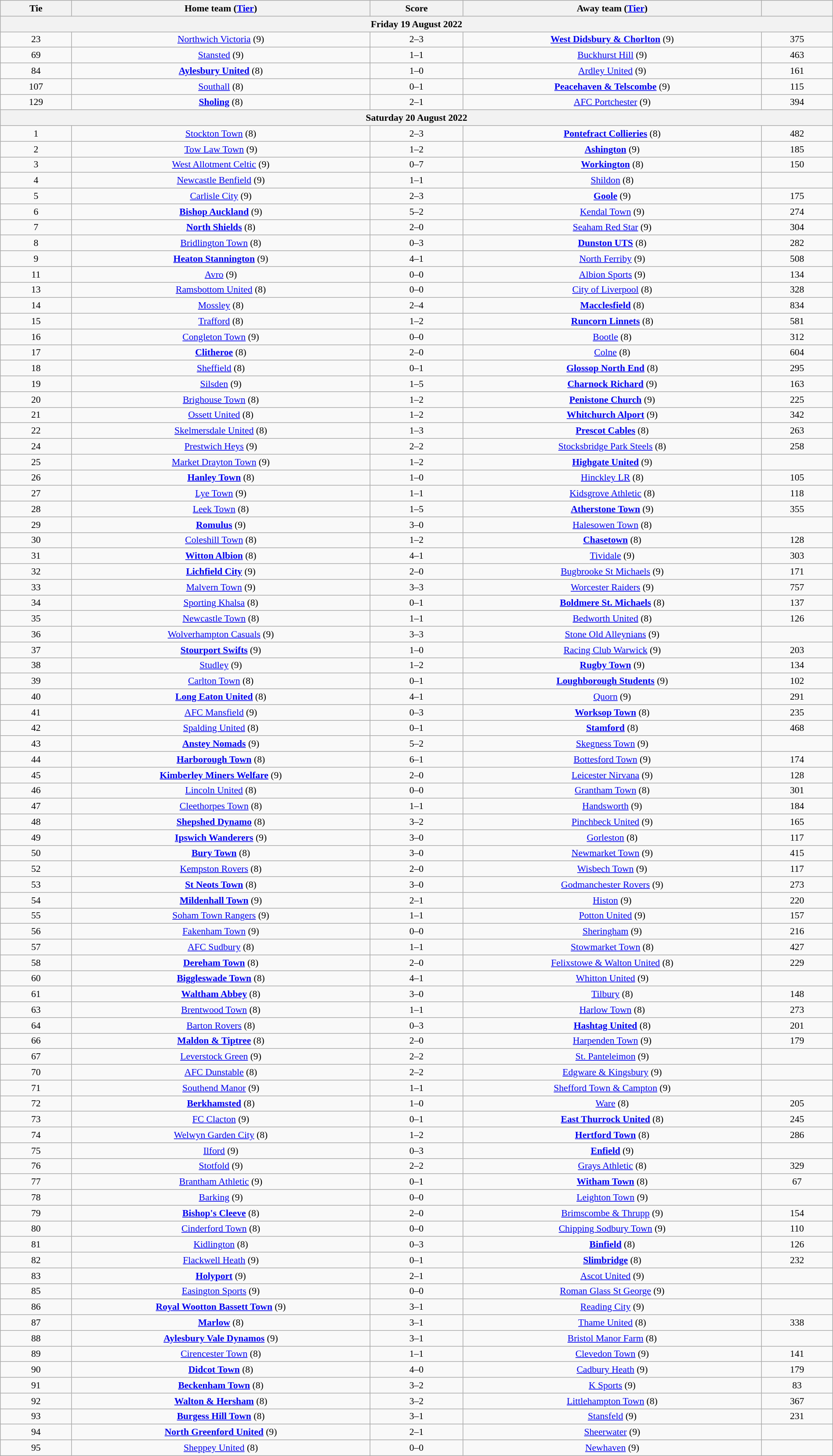<table class="wikitable" style="text-align:center; font-size:90%; width:100%">
<tr>
<th scope="col" style="width:  8.43%;">Tie</th>
<th scope="col" style="width: 35.29%;">Home team (<a href='#'>Tier</a>)</th>
<th scope="col" style="width: 11.00%;">Score</th>
<th scope="col" style="width: 35.29%;">Away team (<a href='#'>Tier</a>)</th>
<th scope="col" style="width:  8.43%;"></th>
</tr>
<tr>
<th colspan="5"><strong>Friday 19 August 2022</strong></th>
</tr>
<tr>
<td>23</td>
<td><a href='#'>Northwich Victoria</a> (9)</td>
<td>2–3</td>
<td><strong><a href='#'>West Didsbury & Chorlton</a></strong> (9)</td>
<td>375</td>
</tr>
<tr>
<td>69</td>
<td><a href='#'>Stansted</a> (9)</td>
<td>1–1</td>
<td><a href='#'>Buckhurst Hill</a> (9)</td>
<td>463</td>
</tr>
<tr>
<td>84</td>
<td><strong><a href='#'>Aylesbury United</a></strong> (8)</td>
<td>1–0</td>
<td><a href='#'>Ardley United</a> (9)</td>
<td>161</td>
</tr>
<tr>
<td>107</td>
<td><a href='#'>Southall</a> (8)</td>
<td>0–1</td>
<td><strong><a href='#'>Peacehaven & Telscombe</a></strong> (9)</td>
<td>115</td>
</tr>
<tr>
<td>129</td>
<td><strong><a href='#'>Sholing</a></strong> (8)</td>
<td>2–1</td>
<td><a href='#'>AFC Portchester</a> (9)</td>
<td>394</td>
</tr>
<tr>
<th colspan="5"><strong>Saturday 20 August 2022</strong></th>
</tr>
<tr>
<td>1</td>
<td><a href='#'>Stockton Town</a> (8)</td>
<td>2–3</td>
<td><strong><a href='#'>Pontefract Collieries</a></strong> (8)</td>
<td>482</td>
</tr>
<tr>
<td>2</td>
<td><a href='#'>Tow Law Town</a> (9)</td>
<td>1–2</td>
<td><strong><a href='#'>Ashington</a></strong> (9)</td>
<td>185</td>
</tr>
<tr>
<td>3</td>
<td><a href='#'>West Allotment Celtic</a> (9)</td>
<td>0–7</td>
<td><strong><a href='#'>Workington</a></strong> (8)</td>
<td>150</td>
</tr>
<tr>
<td>4</td>
<td><a href='#'>Newcastle Benfield</a> (9)</td>
<td>1–1</td>
<td><a href='#'>Shildon</a> (8)</td>
<td></td>
</tr>
<tr>
<td>5</td>
<td><a href='#'>Carlisle City</a> (9)</td>
<td>2–3</td>
<td><strong><a href='#'>Goole</a></strong> (9)</td>
<td>175</td>
</tr>
<tr>
<td>6</td>
<td><strong><a href='#'>Bishop Auckland</a></strong> (9)</td>
<td>5–2</td>
<td><a href='#'>Kendal Town</a> (9)</td>
<td>274</td>
</tr>
<tr>
<td>7</td>
<td><strong><a href='#'>North Shields</a></strong> (8)</td>
<td>2–0</td>
<td><a href='#'>Seaham Red Star</a> (9)</td>
<td>304</td>
</tr>
<tr>
<td>8</td>
<td><a href='#'>Bridlington Town</a> (8)</td>
<td>0–3</td>
<td><strong><a href='#'>Dunston UTS</a></strong> (8)</td>
<td>282</td>
</tr>
<tr>
<td>9</td>
<td><strong><a href='#'>Heaton Stannington</a></strong> (9)</td>
<td>4–1</td>
<td><a href='#'>North Ferriby</a> (9)</td>
<td>508</td>
</tr>
<tr>
<td>11</td>
<td><a href='#'>Avro</a> (9)</td>
<td>0–0</td>
<td><a href='#'>Albion Sports</a> (9)</td>
<td>134</td>
</tr>
<tr>
<td>13</td>
<td><a href='#'>Ramsbottom United</a> (8)</td>
<td>0–0</td>
<td><a href='#'>City of Liverpool</a> (8)</td>
<td>328</td>
</tr>
<tr>
<td>14</td>
<td><a href='#'>Mossley</a> (8)</td>
<td>2–4</td>
<td><strong><a href='#'>Macclesfield</a></strong> (8)</td>
<td>834</td>
</tr>
<tr>
<td>15</td>
<td><a href='#'>Trafford</a> (8)</td>
<td>1–2</td>
<td><strong><a href='#'>Runcorn Linnets</a></strong> (8)</td>
<td>581</td>
</tr>
<tr>
<td>16</td>
<td><a href='#'>Congleton Town</a> (9)</td>
<td>0–0</td>
<td><a href='#'>Bootle</a> (8)</td>
<td>312</td>
</tr>
<tr>
<td>17</td>
<td><strong><a href='#'>Clitheroe</a></strong> (8)</td>
<td>2–0</td>
<td><a href='#'>Colne</a> (8)</td>
<td>604</td>
</tr>
<tr>
<td>18</td>
<td><a href='#'>Sheffield</a> (8)</td>
<td>0–1</td>
<td><strong><a href='#'>Glossop North End</a></strong> (8)</td>
<td>295</td>
</tr>
<tr>
<td>19</td>
<td><a href='#'>Silsden</a> (9)</td>
<td>1–5</td>
<td><strong><a href='#'>Charnock Richard</a></strong> (9)</td>
<td>163</td>
</tr>
<tr>
<td>20</td>
<td><a href='#'>Brighouse Town</a> (8)</td>
<td>1–2</td>
<td><strong><a href='#'>Penistone Church</a></strong> (9)</td>
<td>225</td>
</tr>
<tr>
<td>21</td>
<td><a href='#'>Ossett United</a> (8)</td>
<td>1–2</td>
<td><strong><a href='#'>Whitchurch Alport</a></strong> (9)</td>
<td>342</td>
</tr>
<tr>
<td>22</td>
<td><a href='#'>Skelmersdale United</a> (8)</td>
<td>1–3</td>
<td><strong><a href='#'>Prescot Cables</a></strong> (8)</td>
<td>263</td>
</tr>
<tr>
<td>24</td>
<td><a href='#'>Prestwich Heys</a> (9)</td>
<td>2–2</td>
<td><a href='#'>Stocksbridge Park Steels</a> (8)</td>
<td>258</td>
</tr>
<tr>
<td>25</td>
<td><a href='#'>Market Drayton Town</a> (9)</td>
<td>1–2</td>
<td><strong><a href='#'>Highgate United</a></strong> (9)</td>
<td></td>
</tr>
<tr>
<td>26</td>
<td><strong><a href='#'>Hanley Town</a></strong> (8)</td>
<td>1–0</td>
<td><a href='#'>Hinckley LR</a> (8)</td>
<td>105</td>
</tr>
<tr>
<td>27</td>
<td><a href='#'>Lye Town</a> (9)</td>
<td>1–1</td>
<td><a href='#'>Kidsgrove Athletic</a> (8)</td>
<td>118</td>
</tr>
<tr>
<td>28</td>
<td><a href='#'>Leek Town</a> (8)</td>
<td>1–5</td>
<td><strong><a href='#'>Atherstone Town</a></strong> (9)</td>
<td>355</td>
</tr>
<tr>
<td>29</td>
<td><strong><a href='#'>Romulus</a></strong> (9)</td>
<td>3–0</td>
<td><a href='#'>Halesowen Town</a> (8)</td>
<td></td>
</tr>
<tr>
<td>30</td>
<td><a href='#'>Coleshill Town</a> (8)</td>
<td>1–2</td>
<td><strong><a href='#'>Chasetown</a></strong> (8)</td>
<td>128</td>
</tr>
<tr>
<td>31</td>
<td><strong><a href='#'>Witton Albion</a></strong> (8)</td>
<td>4–1</td>
<td><a href='#'>Tividale</a> (9)</td>
<td>303</td>
</tr>
<tr>
<td>32</td>
<td><strong><a href='#'>Lichfield City</a></strong> (9)</td>
<td>2–0</td>
<td><a href='#'>Bugbrooke St Michaels</a> (9)</td>
<td>171</td>
</tr>
<tr>
<td>33</td>
<td><a href='#'>Malvern Town</a> (9)</td>
<td>3–3</td>
<td><a href='#'>Worcester Raiders</a> (9)</td>
<td>757</td>
</tr>
<tr>
<td>34</td>
<td><a href='#'>Sporting Khalsa</a> (8)</td>
<td>0–1</td>
<td><strong><a href='#'>Boldmere St. Michaels</a></strong> (8)</td>
<td>137</td>
</tr>
<tr>
<td>35</td>
<td><a href='#'>Newcastle Town</a> (8)</td>
<td>1–1</td>
<td><a href='#'>Bedworth United</a> (8)</td>
<td>126</td>
</tr>
<tr>
<td>36</td>
<td><a href='#'>Wolverhampton Casuals</a> (9)</td>
<td>3–3</td>
<td><a href='#'>Stone Old Alleynians</a> (9)</td>
<td></td>
</tr>
<tr>
<td>37</td>
<td><strong><a href='#'>Stourport Swifts</a></strong> (9)</td>
<td>1–0</td>
<td><a href='#'>Racing Club Warwick</a> (9)</td>
<td>203</td>
</tr>
<tr>
<td>38</td>
<td><a href='#'>Studley</a> (9)</td>
<td>1–2</td>
<td><strong><a href='#'>Rugby Town</a></strong> (9)</td>
<td>134</td>
</tr>
<tr>
<td>39</td>
<td><a href='#'>Carlton Town</a> (8)</td>
<td>0–1</td>
<td><strong><a href='#'>Loughborough Students</a></strong> (9)</td>
<td>102</td>
</tr>
<tr>
<td>40</td>
<td><strong><a href='#'>Long Eaton United</a></strong> (8)</td>
<td>4–1</td>
<td><a href='#'>Quorn</a> (9)</td>
<td>291</td>
</tr>
<tr>
<td>41</td>
<td><a href='#'>AFC Mansfield</a> (9)</td>
<td>0–3</td>
<td><strong><a href='#'>Worksop Town</a></strong> (8)</td>
<td>235</td>
</tr>
<tr>
<td>42</td>
<td><a href='#'>Spalding United</a> (8)</td>
<td>0–1</td>
<td><strong><a href='#'>Stamford</a></strong> (8)</td>
<td>468</td>
</tr>
<tr>
<td>43</td>
<td><strong><a href='#'>Anstey Nomads</a></strong> (9)</td>
<td>5–2</td>
<td><a href='#'>Skegness Town</a> (9)</td>
<td></td>
</tr>
<tr>
<td>44</td>
<td><strong><a href='#'>Harborough Town</a></strong> (8)</td>
<td>6–1</td>
<td><a href='#'>Bottesford Town</a> (9)</td>
<td>174</td>
</tr>
<tr>
<td>45</td>
<td><strong><a href='#'>Kimberley Miners Welfare</a></strong> (9)</td>
<td>2–0</td>
<td><a href='#'>Leicester Nirvana</a> (9)</td>
<td>128</td>
</tr>
<tr>
<td>46</td>
<td><a href='#'>Lincoln United</a> (8)</td>
<td>0–0</td>
<td><a href='#'>Grantham Town</a> (8)</td>
<td>301</td>
</tr>
<tr>
<td>47</td>
<td><a href='#'>Cleethorpes Town</a> (8)</td>
<td>1–1</td>
<td><a href='#'>Handsworth</a> (9)</td>
<td>184</td>
</tr>
<tr>
<td>48</td>
<td><strong><a href='#'>Shepshed Dynamo</a></strong> (8)</td>
<td>3–2</td>
<td><a href='#'>Pinchbeck United</a> (9)</td>
<td>165</td>
</tr>
<tr>
<td>49</td>
<td><strong><a href='#'>Ipswich Wanderers</a></strong> (9)</td>
<td>3–0</td>
<td><a href='#'>Gorleston</a> (8)</td>
<td>117</td>
</tr>
<tr>
<td>50</td>
<td><strong><a href='#'>Bury Town</a></strong> (8)</td>
<td>3–0</td>
<td><a href='#'>Newmarket Town</a> (9)</td>
<td>415</td>
</tr>
<tr>
<td>52</td>
<td><a href='#'>Kempston Rovers</a> (8)</td>
<td>2–0</td>
<td><a href='#'>Wisbech Town</a> (9)</td>
<td>117</td>
</tr>
<tr>
<td>53</td>
<td><strong><a href='#'>St Neots Town</a></strong> (8)</td>
<td>3–0</td>
<td><a href='#'>Godmanchester Rovers</a> (9)</td>
<td>273</td>
</tr>
<tr>
<td>54</td>
<td><strong><a href='#'>Mildenhall Town</a></strong> (9)</td>
<td>2–1</td>
<td><a href='#'>Histon</a> (9)</td>
<td>220</td>
</tr>
<tr>
<td>55</td>
<td><a href='#'>Soham Town Rangers</a> (9)</td>
<td>1–1</td>
<td><a href='#'>Potton United</a> (9)</td>
<td>157</td>
</tr>
<tr>
<td>56</td>
<td><a href='#'>Fakenham Town</a> (9)</td>
<td>0–0</td>
<td><a href='#'>Sheringham</a> (9)</td>
<td>216</td>
</tr>
<tr>
<td>57</td>
<td><a href='#'>AFC Sudbury</a> (8)</td>
<td>1–1</td>
<td><a href='#'>Stowmarket Town</a> (8)</td>
<td>427</td>
</tr>
<tr>
<td>58</td>
<td><strong><a href='#'>Dereham Town</a></strong> (8)</td>
<td>2–0</td>
<td><a href='#'>Felixstowe & Walton United</a> (8)</td>
<td>229</td>
</tr>
<tr>
<td>60</td>
<td><strong><a href='#'>Biggleswade Town</a></strong> (8)</td>
<td>4–1</td>
<td><a href='#'>Whitton United</a> (9)</td>
<td></td>
</tr>
<tr>
<td>61</td>
<td><strong><a href='#'>Waltham Abbey</a></strong> (8)</td>
<td>3–0</td>
<td><a href='#'>Tilbury</a> (8)</td>
<td>148</td>
</tr>
<tr>
<td>63</td>
<td><a href='#'>Brentwood Town</a> (8)</td>
<td>1–1</td>
<td><a href='#'>Harlow Town</a> (8)</td>
<td>273</td>
</tr>
<tr>
<td>64</td>
<td><a href='#'>Barton Rovers</a> (8)</td>
<td>0–3</td>
<td><strong><a href='#'>Hashtag United</a></strong> (8)</td>
<td>201</td>
</tr>
<tr>
<td>66</td>
<td><strong><a href='#'>Maldon & Tiptree</a></strong> (8)</td>
<td>2–0</td>
<td><a href='#'>Harpenden Town</a> (9)</td>
<td>179</td>
</tr>
<tr>
<td>67</td>
<td><a href='#'>Leverstock Green</a> (9)</td>
<td>2–2</td>
<td><a href='#'>St. Panteleimon</a> (9)</td>
<td></td>
</tr>
<tr>
<td>70</td>
<td><a href='#'>AFC Dunstable</a> (8)</td>
<td>2–2</td>
<td><a href='#'>Edgware & Kingsbury</a> (9)</td>
<td></td>
</tr>
<tr>
<td>71</td>
<td><a href='#'>Southend Manor</a> (9)</td>
<td>1–1</td>
<td><a href='#'>Shefford Town & Campton</a> (9)</td>
<td></td>
</tr>
<tr>
<td>72</td>
<td><strong><a href='#'>Berkhamsted</a></strong> (8)</td>
<td>1–0</td>
<td><a href='#'>Ware</a> (8)</td>
<td>205</td>
</tr>
<tr>
<td>73</td>
<td><a href='#'>FC Clacton</a> (9)</td>
<td>0–1</td>
<td><strong><a href='#'>East Thurrock United</a></strong> (8)</td>
<td>245</td>
</tr>
<tr>
<td>74</td>
<td><a href='#'>Welwyn Garden City</a> (8)</td>
<td>1–2</td>
<td><strong><a href='#'>Hertford Town</a></strong> (8)</td>
<td>286</td>
</tr>
<tr>
<td>75</td>
<td><a href='#'>Ilford</a> (9)</td>
<td>0–3</td>
<td><strong><a href='#'>Enfield</a></strong> (9)</td>
<td></td>
</tr>
<tr>
<td>76</td>
<td><a href='#'>Stotfold</a> (9)</td>
<td>2–2</td>
<td><a href='#'>Grays Athletic</a> (8)</td>
<td>329</td>
</tr>
<tr>
<td>77</td>
<td><a href='#'>Brantham Athletic</a> (9)</td>
<td>0–1</td>
<td><strong><a href='#'>Witham Town</a></strong> (8)</td>
<td>67</td>
</tr>
<tr>
<td>78</td>
<td><a href='#'>Barking</a> (9)</td>
<td>0–0</td>
<td><a href='#'>Leighton Town</a> (9)</td>
<td></td>
</tr>
<tr>
<td>79</td>
<td><strong><a href='#'>Bishop's Cleeve</a></strong> (8)</td>
<td>2–0</td>
<td><a href='#'>Brimscombe & Thrupp</a> (9)</td>
<td>154</td>
</tr>
<tr>
<td>80</td>
<td><a href='#'>Cinderford Town</a> (8)</td>
<td>0–0</td>
<td><a href='#'>Chipping Sodbury Town</a> (9)</td>
<td>110</td>
</tr>
<tr>
<td>81</td>
<td><a href='#'>Kidlington</a> (8)</td>
<td>0–3</td>
<td><strong><a href='#'>Binfield</a></strong> (8)</td>
<td>126</td>
</tr>
<tr>
<td>82</td>
<td><a href='#'>Flackwell Heath</a> (9)</td>
<td>0–1</td>
<td><strong><a href='#'>Slimbridge</a></strong> (8)</td>
<td>232</td>
</tr>
<tr>
<td>83</td>
<td><strong><a href='#'>Holyport</a></strong> (9)</td>
<td>2–1</td>
<td><a href='#'>Ascot United</a> (9)</td>
<td></td>
</tr>
<tr>
<td>85</td>
<td><a href='#'>Easington Sports</a> (9)</td>
<td>0–0</td>
<td><a href='#'>Roman Glass St George</a> (9)</td>
<td></td>
</tr>
<tr>
<td>86</td>
<td><strong><a href='#'>Royal Wootton Bassett Town</a></strong> (9)</td>
<td>3–1</td>
<td><a href='#'>Reading City</a> (9)</td>
<td></td>
</tr>
<tr>
<td>87</td>
<td><strong><a href='#'>Marlow</a></strong> (8)</td>
<td>3–1</td>
<td><a href='#'>Thame United</a> (8)</td>
<td>338</td>
</tr>
<tr>
<td>88</td>
<td><strong><a href='#'>Aylesbury Vale Dynamos</a></strong> (9)</td>
<td>3–1</td>
<td><a href='#'>Bristol Manor Farm</a> (8)</td>
<td></td>
</tr>
<tr>
<td>89</td>
<td><a href='#'>Cirencester Town</a> (8)</td>
<td>1–1</td>
<td><a href='#'>Clevedon Town</a> (9)</td>
<td>141</td>
</tr>
<tr>
<td>90</td>
<td><strong><a href='#'>Didcot Town</a></strong> (8)</td>
<td>4–0</td>
<td><a href='#'>Cadbury Heath</a> (9)</td>
<td>179</td>
</tr>
<tr>
<td>91</td>
<td><strong><a href='#'>Beckenham Town</a></strong> (8)</td>
<td>3–2</td>
<td><a href='#'>K Sports</a> (9)</td>
<td>83</td>
</tr>
<tr>
<td>92</td>
<td><strong><a href='#'>Walton & Hersham</a></strong> (8)</td>
<td>3–2</td>
<td><a href='#'>Littlehampton Town</a> (8)</td>
<td>367</td>
</tr>
<tr>
<td>93</td>
<td><strong><a href='#'>Burgess Hill Town</a></strong> (8)</td>
<td>3–1</td>
<td><a href='#'>Stansfeld</a> (9)</td>
<td>231</td>
</tr>
<tr>
<td>94</td>
<td><strong><a href='#'>North Greenford United</a></strong> (9)</td>
<td>2–1</td>
<td><a href='#'>Sheerwater</a> (9)</td>
<td></td>
</tr>
<tr>
<td>95</td>
<td><a href='#'>Sheppey United</a> (8)</td>
<td>0–0</td>
<td><a href='#'>Newhaven</a> (9)</td>
<td></td>
</tr>
</table>
